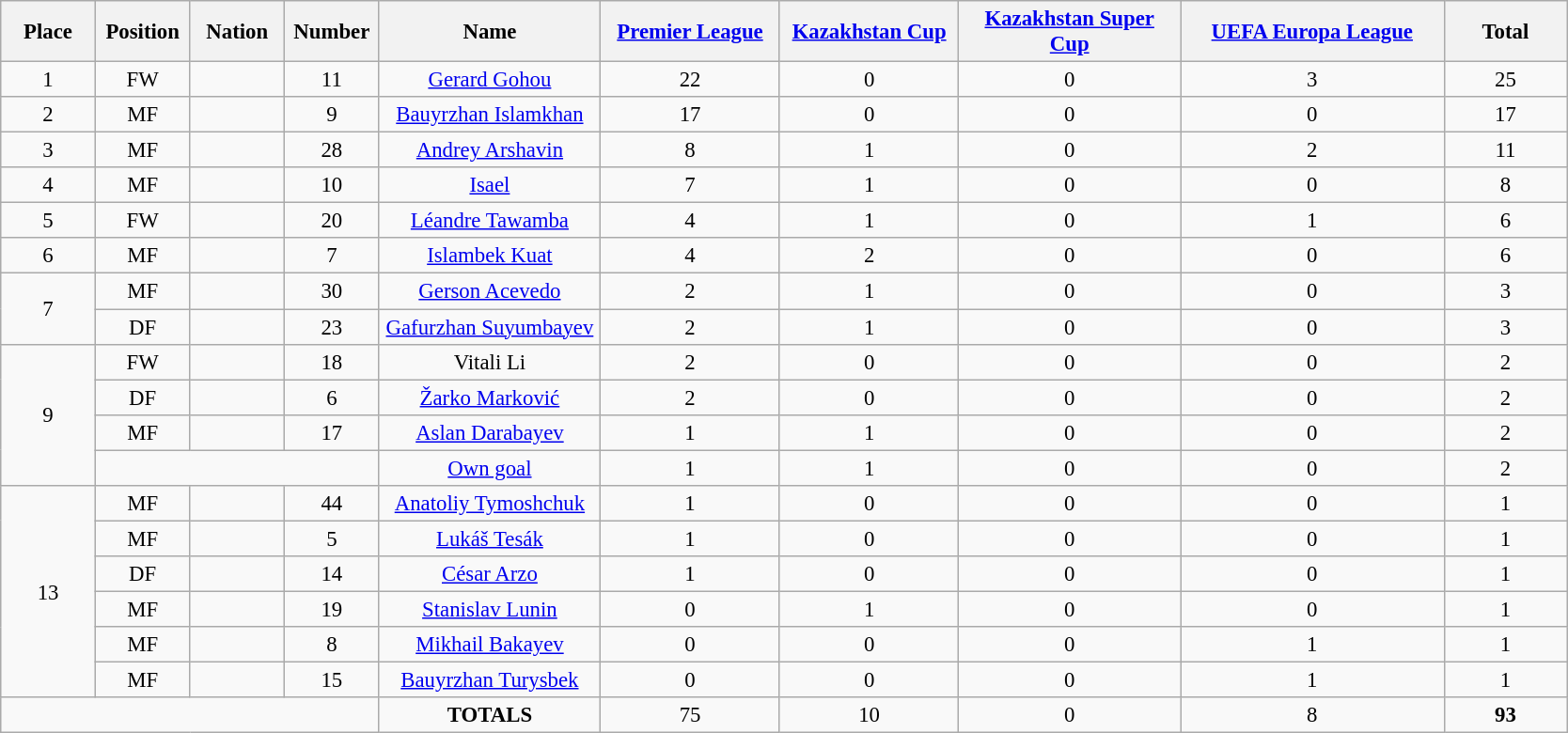<table class="wikitable" style="font-size: 95%; text-align: center;">
<tr>
<th width=60>Place</th>
<th width=60>Position</th>
<th width=60>Nation</th>
<th width=60>Number</th>
<th width=150>Name</th>
<th width=120><a href='#'>Premier League</a></th>
<th width=120><a href='#'>Kazakhstan Cup</a></th>
<th width=150><a href='#'>Kazakhstan Super Cup</a></th>
<th width=180><a href='#'>UEFA Europa League</a></th>
<th width=80><strong>Total</strong></th>
</tr>
<tr>
<td>1</td>
<td>FW</td>
<td></td>
<td>11</td>
<td><a href='#'>Gerard Gohou</a></td>
<td>22</td>
<td>0</td>
<td>0</td>
<td>3</td>
<td>25</td>
</tr>
<tr>
<td>2</td>
<td>MF</td>
<td></td>
<td>9</td>
<td><a href='#'>Bauyrzhan Islamkhan</a></td>
<td>17</td>
<td>0</td>
<td>0</td>
<td>0</td>
<td>17</td>
</tr>
<tr>
<td>3</td>
<td>MF</td>
<td></td>
<td>28</td>
<td><a href='#'>Andrey Arshavin</a></td>
<td>8</td>
<td>1</td>
<td>0</td>
<td>2</td>
<td>11</td>
</tr>
<tr>
<td>4</td>
<td>MF</td>
<td></td>
<td>10</td>
<td><a href='#'>Isael</a></td>
<td>7</td>
<td>1</td>
<td>0</td>
<td>0</td>
<td>8</td>
</tr>
<tr>
<td>5</td>
<td>FW</td>
<td></td>
<td>20</td>
<td><a href='#'>Léandre Tawamba</a></td>
<td>4</td>
<td>1</td>
<td>0</td>
<td>1</td>
<td>6</td>
</tr>
<tr>
<td>6</td>
<td>MF</td>
<td></td>
<td>7</td>
<td><a href='#'>Islambek Kuat</a></td>
<td>4</td>
<td>2</td>
<td>0</td>
<td>0</td>
<td>6</td>
</tr>
<tr>
<td rowspan="2">7</td>
<td>MF</td>
<td></td>
<td>30</td>
<td><a href='#'>Gerson Acevedo</a></td>
<td>2</td>
<td>1</td>
<td>0</td>
<td>0</td>
<td>3</td>
</tr>
<tr>
<td>DF</td>
<td></td>
<td>23</td>
<td><a href='#'>Gafurzhan Suyumbayev</a></td>
<td>2</td>
<td>1</td>
<td>0</td>
<td>0</td>
<td>3</td>
</tr>
<tr>
<td rowspan="4">9</td>
<td>FW</td>
<td></td>
<td>18</td>
<td>Vitali Li</td>
<td>2</td>
<td>0</td>
<td>0</td>
<td>0</td>
<td>2</td>
</tr>
<tr>
<td>DF</td>
<td></td>
<td>6</td>
<td><a href='#'>Žarko Marković</a></td>
<td>2</td>
<td>0</td>
<td>0</td>
<td>0</td>
<td>2</td>
</tr>
<tr>
<td>MF</td>
<td></td>
<td>17</td>
<td><a href='#'>Aslan Darabayev</a></td>
<td>1</td>
<td>1</td>
<td>0</td>
<td>0</td>
<td>2</td>
</tr>
<tr>
<td colspan="3"></td>
<td><a href='#'>Own goal</a></td>
<td>1</td>
<td>1</td>
<td>0</td>
<td>0</td>
<td>2</td>
</tr>
<tr>
<td rowspan="6">13</td>
<td>MF</td>
<td></td>
<td>44</td>
<td><a href='#'>Anatoliy Tymoshchuk</a></td>
<td>1</td>
<td>0</td>
<td>0</td>
<td>0</td>
<td>1</td>
</tr>
<tr>
<td>MF</td>
<td></td>
<td>5</td>
<td><a href='#'>Lukáš Tesák</a></td>
<td>1</td>
<td>0</td>
<td>0</td>
<td>0</td>
<td>1</td>
</tr>
<tr>
<td>DF</td>
<td></td>
<td>14</td>
<td><a href='#'>César Arzo</a></td>
<td>1</td>
<td>0</td>
<td>0</td>
<td>0</td>
<td>1</td>
</tr>
<tr>
<td>MF</td>
<td></td>
<td>19</td>
<td><a href='#'>Stanislav Lunin</a></td>
<td>0</td>
<td>1</td>
<td>0</td>
<td>0</td>
<td>1</td>
</tr>
<tr>
<td>MF</td>
<td></td>
<td>8</td>
<td><a href='#'>Mikhail Bakayev</a></td>
<td>0</td>
<td>0</td>
<td>0</td>
<td>1</td>
<td>1</td>
</tr>
<tr>
<td>MF</td>
<td></td>
<td>15</td>
<td><a href='#'>Bauyrzhan Turysbek</a></td>
<td>0</td>
<td>0</td>
<td>0</td>
<td>1</td>
<td>1</td>
</tr>
<tr>
<td colspan="4"></td>
<td><strong>TOTALS</strong></td>
<td>75</td>
<td>10</td>
<td>0</td>
<td>8</td>
<td><strong>93</strong></td>
</tr>
</table>
